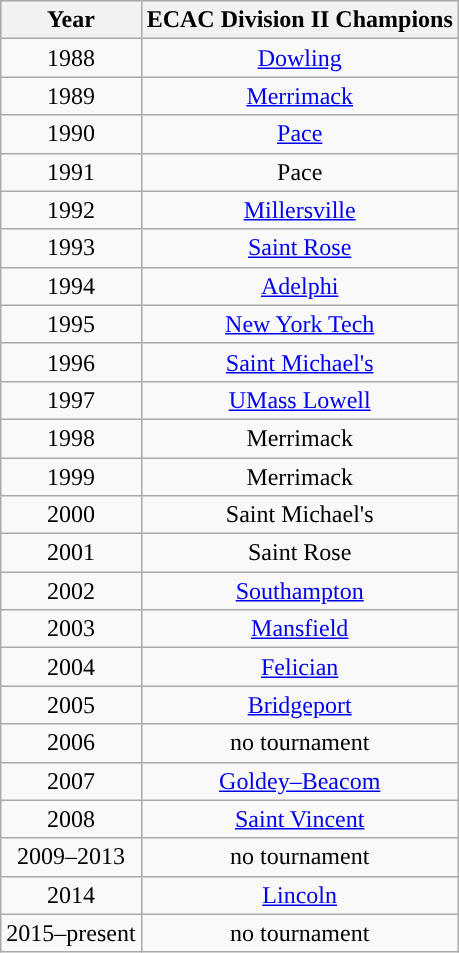<table class="wikitable" style="text-align:center">
<tr bgcolor="#CCCCCC">
<th>Year</th>
<th>ECAC Division II Champions</th>
</tr>
<tr>
<td>1988</td>
<td><a href='#'>Dowling</a></td>
</tr>
<tr>
<td>1989</td>
<td><a href='#'>Merrimack</a></td>
</tr>
<tr>
<td>1990</td>
<td><a href='#'>Pace</a></td>
</tr>
<tr>
<td>1991</td>
<td>Pace</td>
</tr>
<tr>
<td>1992</td>
<td><a href='#'>Millersville</a></td>
</tr>
<tr>
<td>1993</td>
<td><a href='#'>Saint Rose</a></td>
</tr>
<tr>
<td>1994</td>
<td><a href='#'>Adelphi</a></td>
</tr>
<tr>
<td>1995</td>
<td><a href='#'>New York Tech</a></td>
</tr>
<tr>
<td>1996</td>
<td><a href='#'>Saint Michael's</a></td>
</tr>
<tr>
<td>1997</td>
<td><a href='#'>UMass Lowell</a></td>
</tr>
<tr>
<td>1998</td>
<td>Merrimack</td>
</tr>
<tr>
<td>1999</td>
<td>Merrimack</td>
</tr>
<tr>
<td>2000</td>
<td>Saint Michael's</td>
</tr>
<tr>
<td>2001</td>
<td>Saint Rose</td>
</tr>
<tr>
<td>2002</td>
<td><a href='#'>Southampton</a></td>
</tr>
<tr>
<td>2003</td>
<td><a href='#'>Mansfield</a></td>
</tr>
<tr>
<td>2004</td>
<td><a href='#'>Felician</a></td>
</tr>
<tr>
<td>2005</td>
<td><a href='#'>Bridgeport</a></td>
</tr>
<tr>
<td>2006</td>
<td>no tournament</td>
</tr>
<tr>
<td>2007</td>
<td><a href='#'>Goldey–Beacom</a></td>
</tr>
<tr>
<td>2008</td>
<td><a href='#'>Saint Vincent</a></td>
</tr>
<tr>
<td>2009–2013</td>
<td>no tournament</td>
</tr>
<tr>
<td>2014</td>
<td><a href='#'>Lincoln</a></td>
</tr>
<tr>
<td>2015–present</td>
<td>no tournament</td>
</tr>
</table>
